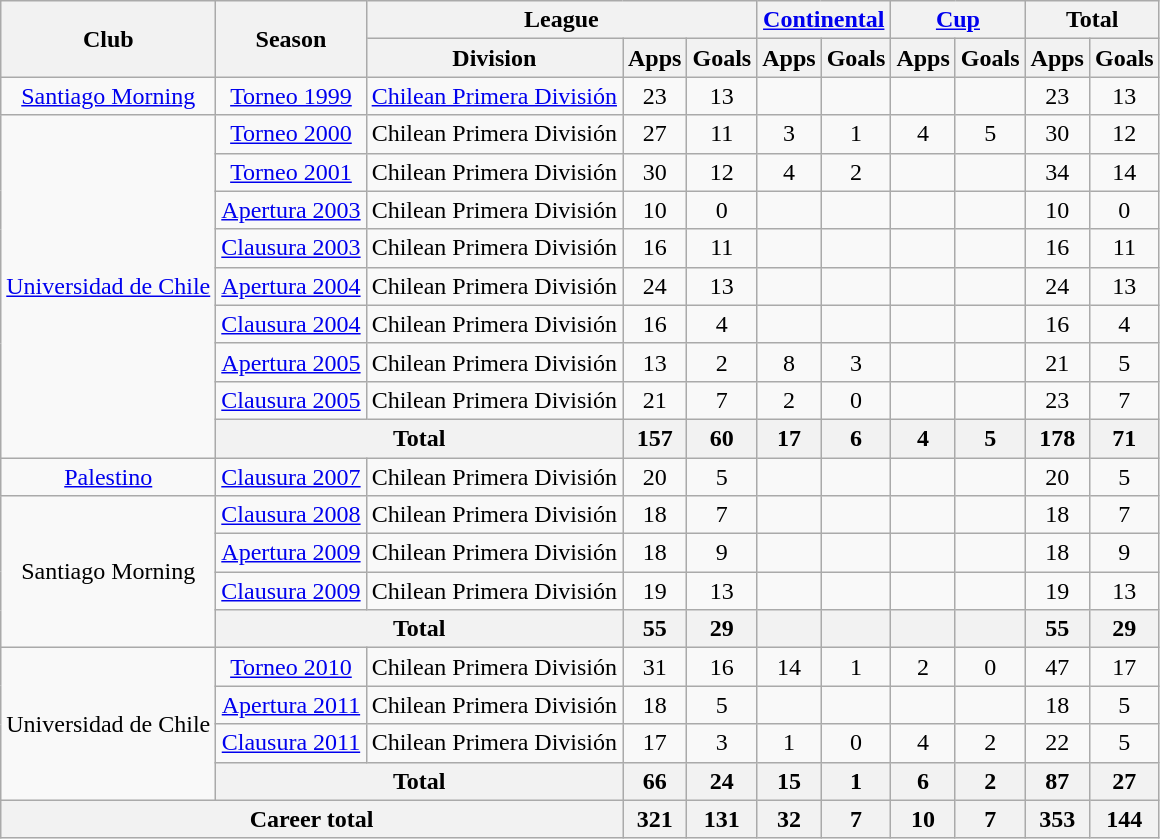<table class="wikitable" style="text-align:center">
<tr>
<th rowspan="2">Club</th>
<th rowspan="2">Season</th>
<th colspan="3">League</th>
<th colspan="2"><a href='#'>Continental</a></th>
<th colspan="2"><a href='#'>Cup</a></th>
<th colspan="2">Total</th>
</tr>
<tr>
<th>Division</th>
<th>Apps</th>
<th>Goals</th>
<th>Apps</th>
<th>Goals</th>
<th>Apps</th>
<th>Goals</th>
<th>Apps</th>
<th>Goals</th>
</tr>
<tr>
<td><a href='#'>Santiago Morning</a></td>
<td><a href='#'>Torneo 1999</a></td>
<td><a href='#'>Chilean Primera División</a></td>
<td>23</td>
<td>13</td>
<td></td>
<td></td>
<td></td>
<td></td>
<td>23</td>
<td>13</td>
</tr>
<tr>
<td rowspan="9"><a href='#'>Universidad de Chile</a></td>
<td><a href='#'>Torneo 2000</a></td>
<td>Chilean Primera División</td>
<td>27</td>
<td>11</td>
<td>3</td>
<td>1</td>
<td>4</td>
<td>5</td>
<td>30</td>
<td>12</td>
</tr>
<tr>
<td><a href='#'>Torneo 2001</a></td>
<td>Chilean Primera División</td>
<td>30</td>
<td>12</td>
<td>4</td>
<td>2</td>
<td></td>
<td></td>
<td>34</td>
<td>14</td>
</tr>
<tr>
<td><a href='#'>Apertura 2003</a></td>
<td>Chilean Primera División</td>
<td>10</td>
<td>0</td>
<td></td>
<td></td>
<td></td>
<td></td>
<td>10</td>
<td>0</td>
</tr>
<tr>
<td><a href='#'>Clausura 2003</a></td>
<td>Chilean Primera División</td>
<td>16</td>
<td>11</td>
<td></td>
<td></td>
<td></td>
<td></td>
<td>16</td>
<td>11</td>
</tr>
<tr>
<td><a href='#'>Apertura 2004</a></td>
<td>Chilean Primera División</td>
<td>24</td>
<td>13</td>
<td></td>
<td></td>
<td></td>
<td></td>
<td>24</td>
<td>13</td>
</tr>
<tr>
<td><a href='#'>Clausura 2004</a></td>
<td>Chilean Primera División</td>
<td>16</td>
<td>4</td>
<td></td>
<td></td>
<td></td>
<td></td>
<td>16</td>
<td>4</td>
</tr>
<tr>
<td><a href='#'>Apertura 2005</a></td>
<td>Chilean Primera División</td>
<td>13</td>
<td>2</td>
<td>8</td>
<td>3</td>
<td></td>
<td></td>
<td>21</td>
<td>5</td>
</tr>
<tr>
<td><a href='#'>Clausura 2005</a></td>
<td>Chilean Primera División</td>
<td>21</td>
<td>7</td>
<td>2</td>
<td>0</td>
<td></td>
<td></td>
<td>23</td>
<td>7</td>
</tr>
<tr>
<th colspan="2">Total</th>
<th>157</th>
<th>60</th>
<th>17</th>
<th>6</th>
<th>4</th>
<th>5</th>
<th>178</th>
<th>71</th>
</tr>
<tr>
<td><a href='#'>Palestino</a></td>
<td><a href='#'>Clausura 2007</a></td>
<td>Chilean Primera División</td>
<td>20</td>
<td>5</td>
<td></td>
<td></td>
<td></td>
<td></td>
<td>20</td>
<td>5</td>
</tr>
<tr>
<td rowspan="4">Santiago Morning</td>
<td><a href='#'>Clausura 2008</a></td>
<td>Chilean Primera División</td>
<td>18</td>
<td>7</td>
<td></td>
<td></td>
<td></td>
<td></td>
<td>18</td>
<td>7</td>
</tr>
<tr>
<td><a href='#'>Apertura 2009</a></td>
<td>Chilean Primera División</td>
<td>18</td>
<td>9</td>
<td></td>
<td></td>
<td></td>
<td></td>
<td>18</td>
<td>9</td>
</tr>
<tr>
<td><a href='#'>Clausura 2009</a></td>
<td>Chilean Primera División</td>
<td>19</td>
<td>13</td>
<td></td>
<td></td>
<td></td>
<td></td>
<td>19</td>
<td>13</td>
</tr>
<tr>
<th colspan="2">Total</th>
<th>55</th>
<th>29</th>
<th></th>
<th></th>
<th></th>
<th></th>
<th>55</th>
<th>29</th>
</tr>
<tr>
<td rowspan="4">Universidad de Chile</td>
<td><a href='#'>Torneo 2010</a></td>
<td>Chilean Primera División</td>
<td>31</td>
<td>16</td>
<td>14</td>
<td>1</td>
<td>2</td>
<td>0</td>
<td>47</td>
<td>17</td>
</tr>
<tr>
<td><a href='#'>Apertura 2011</a></td>
<td>Chilean Primera División</td>
<td>18</td>
<td>5</td>
<td></td>
<td></td>
<td></td>
<td></td>
<td>18</td>
<td>5</td>
</tr>
<tr>
<td><a href='#'>Clausura 2011</a></td>
<td>Chilean Primera División</td>
<td>17</td>
<td>3</td>
<td>1</td>
<td>0</td>
<td>4</td>
<td>2</td>
<td>22</td>
<td>5</td>
</tr>
<tr>
<th colspan="2">Total</th>
<th>66</th>
<th>24</th>
<th>15</th>
<th>1</th>
<th>6</th>
<th>2</th>
<th>87</th>
<th>27</th>
</tr>
<tr>
<th colspan="3">Career total</th>
<th>321</th>
<th>131</th>
<th>32</th>
<th>7</th>
<th>10</th>
<th>7</th>
<th>353</th>
<th>144</th>
</tr>
</table>
